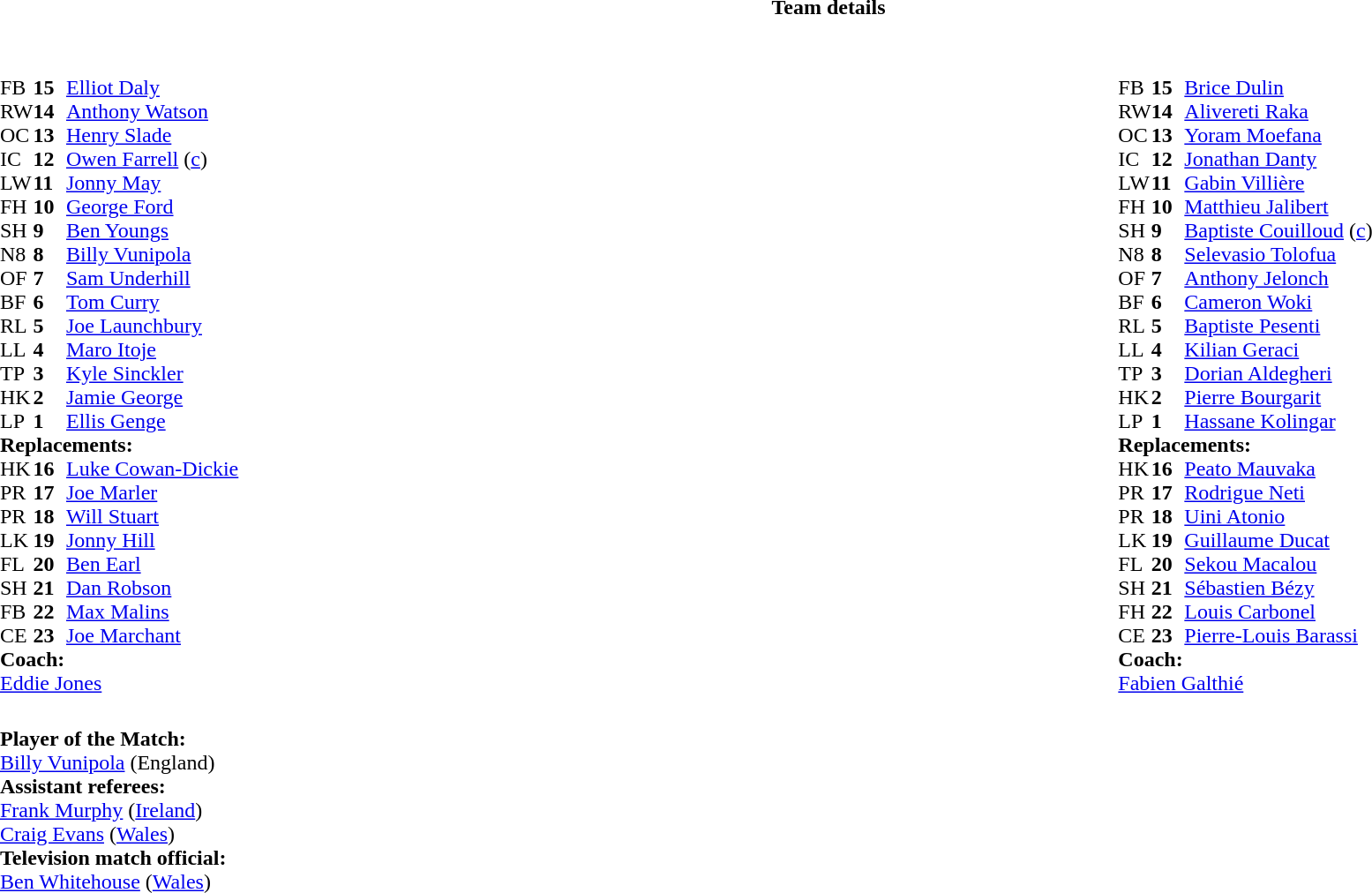<table border="0" style="width:100%" class="collapsible collapsed">
<tr>
<th>Team details</th>
</tr>
<tr>
<td><br><table style="width:100%">
<tr>
<td style="vertical-align:top;width:50%"><br><table cellspacing="0" cellpadding="0">
<tr>
<th width="25"></th>
<th width="25"></th>
</tr>
<tr>
<td>FB</td>
<td><strong>15</strong></td>
<td><a href='#'>Elliot Daly</a></td>
</tr>
<tr>
<td>RW</td>
<td><strong>14</strong></td>
<td><a href='#'>Anthony Watson</a></td>
<td></td>
<td></td>
</tr>
<tr>
<td>OC</td>
<td><strong>13</strong></td>
<td><a href='#'>Henry Slade</a></td>
</tr>
<tr>
<td>IC</td>
<td><strong>12</strong></td>
<td><a href='#'>Owen Farrell</a> (<a href='#'>c</a>)</td>
</tr>
<tr>
<td>LW</td>
<td><strong>11</strong></td>
<td><a href='#'>Jonny May</a></td>
</tr>
<tr>
<td>FH</td>
<td><strong>10</strong></td>
<td><a href='#'>George Ford</a></td>
</tr>
<tr>
<td>SH</td>
<td><strong>9</strong></td>
<td><a href='#'>Ben Youngs</a></td>
<td></td>
<td></td>
</tr>
<tr>
<td>N8</td>
<td><strong>8</strong></td>
<td><a href='#'>Billy Vunipola</a></td>
</tr>
<tr>
<td>OF</td>
<td><strong>7</strong></td>
<td><a href='#'>Sam Underhill</a></td>
<td></td>
<td></td>
</tr>
<tr>
<td>BF</td>
<td><strong>6</strong></td>
<td><a href='#'>Tom Curry</a></td>
</tr>
<tr>
<td>RL</td>
<td><strong>5</strong></td>
<td><a href='#'>Joe Launchbury</a></td>
<td></td>
<td></td>
</tr>
<tr>
<td>LL</td>
<td><strong>4</strong></td>
<td><a href='#'>Maro Itoje</a></td>
</tr>
<tr>
<td>TP</td>
<td><strong>3</strong></td>
<td><a href='#'>Kyle Sinckler</a></td>
<td></td>
<td></td>
</tr>
<tr>
<td>HK</td>
<td><strong>2</strong></td>
<td><a href='#'>Jamie George</a></td>
<td></td>
<td></td>
</tr>
<tr>
<td>LP</td>
<td><strong>1</strong></td>
<td><a href='#'>Ellis Genge</a></td>
<td></td>
<td></td>
</tr>
<tr>
<td colspan="3"><strong>Replacements:</strong></td>
</tr>
<tr>
<td>HK</td>
<td><strong>16</strong></td>
<td><a href='#'>Luke Cowan-Dickie</a></td>
<td></td>
<td></td>
</tr>
<tr>
<td>PR</td>
<td><strong>17</strong></td>
<td><a href='#'>Joe Marler</a></td>
<td></td>
<td></td>
</tr>
<tr>
<td>PR</td>
<td><strong>18</strong></td>
<td><a href='#'>Will Stuart</a></td>
<td></td>
<td></td>
</tr>
<tr>
<td>LK</td>
<td><strong>19</strong></td>
<td><a href='#'>Jonny Hill</a></td>
<td></td>
<td></td>
</tr>
<tr>
<td>FL</td>
<td><strong>20</strong></td>
<td><a href='#'>Ben Earl</a></td>
<td></td>
<td></td>
</tr>
<tr>
<td>SH</td>
<td><strong>21</strong></td>
<td><a href='#'>Dan Robson</a></td>
<td></td>
<td></td>
</tr>
<tr>
<td>FB</td>
<td><strong>22</strong></td>
<td><a href='#'>Max Malins</a></td>
<td></td>
<td></td>
</tr>
<tr>
<td>CE</td>
<td><strong>23</strong></td>
<td><a href='#'>Joe Marchant</a></td>
</tr>
<tr>
<td colspan="3"><strong>Coach:</strong></td>
</tr>
<tr>
<td colspan="3"><a href='#'>Eddie Jones</a></td>
</tr>
</table>
</td>
<td style="vertical-align:top"></td>
<td style="vertical-align:top;width:50%"><br><table cellspacing="0" cellpadding="0" style="margin:auto">
<tr>
<th width="25"></th>
<th width="25"></th>
</tr>
<tr>
<td>FB</td>
<td><strong>15</strong></td>
<td><a href='#'>Brice Dulin</a></td>
</tr>
<tr>
<td>RW</td>
<td><strong>14</strong></td>
<td><a href='#'>Alivereti Raka</a></td>
</tr>
<tr>
<td>OC</td>
<td><strong>13</strong></td>
<td><a href='#'>Yoram Moefana</a></td>
</tr>
<tr>
<td>IC</td>
<td><strong>12</strong></td>
<td><a href='#'>Jonathan Danty</a></td>
<td></td>
<td></td>
</tr>
<tr>
<td>LW</td>
<td><strong>11</strong></td>
<td><a href='#'>Gabin Villière</a></td>
</tr>
<tr>
<td>FH</td>
<td><strong>10</strong></td>
<td><a href='#'>Matthieu Jalibert</a></td>
<td></td>
<td></td>
</tr>
<tr>
<td>SH</td>
<td><strong>9</strong></td>
<td><a href='#'>Baptiste Couilloud</a> (<a href='#'>c</a>)</td>
<td></td>
<td></td>
</tr>
<tr>
<td>N8</td>
<td><strong>8</strong></td>
<td><a href='#'>Selevasio Tolofua</a></td>
</tr>
<tr>
<td>OF</td>
<td><strong>7</strong></td>
<td><a href='#'>Anthony Jelonch</a></td>
</tr>
<tr>
<td>BF</td>
<td><strong>6</strong></td>
<td><a href='#'>Cameron Woki</a></td>
<td></td>
<td></td>
</tr>
<tr>
<td>RL</td>
<td><strong>5</strong></td>
<td><a href='#'>Baptiste Pesenti</a></td>
<td></td>
<td></td>
</tr>
<tr>
<td>LL</td>
<td><strong>4</strong></td>
<td><a href='#'>Kilian Geraci</a></td>
</tr>
<tr>
<td>TP</td>
<td><strong>3</strong></td>
<td><a href='#'>Dorian Aldegheri</a></td>
<td></td>
<td></td>
</tr>
<tr>
<td>HK</td>
<td><strong>2</strong></td>
<td><a href='#'>Pierre Bourgarit</a></td>
<td></td>
<td></td>
</tr>
<tr>
<td>LP</td>
<td><strong>1</strong></td>
<td><a href='#'>Hassane Kolingar</a></td>
<td></td>
<td></td>
</tr>
<tr>
<td colspan="3"><strong>Replacements:</strong></td>
</tr>
<tr>
<td>HK</td>
<td><strong>16</strong></td>
<td><a href='#'>Peato Mauvaka</a></td>
<td></td>
<td></td>
</tr>
<tr>
<td>PR</td>
<td><strong>17</strong></td>
<td><a href='#'>Rodrigue Neti</a></td>
<td></td>
<td></td>
</tr>
<tr>
<td>PR</td>
<td><strong>18</strong></td>
<td><a href='#'>Uini Atonio</a></td>
<td></td>
<td></td>
</tr>
<tr>
<td>LK</td>
<td><strong>19</strong></td>
<td><a href='#'>Guillaume Ducat</a></td>
<td></td>
<td></td>
</tr>
<tr>
<td>FL</td>
<td><strong>20</strong></td>
<td><a href='#'>Sekou Macalou</a></td>
<td></td>
<td></td>
</tr>
<tr>
<td>SH</td>
<td><strong>21</strong></td>
<td><a href='#'>Sébastien Bézy</a></td>
<td></td>
<td></td>
</tr>
<tr>
<td>FH</td>
<td><strong>22</strong></td>
<td><a href='#'>Louis Carbonel</a></td>
<td></td>
<td></td>
</tr>
<tr>
<td>CE</td>
<td><strong>23</strong></td>
<td><a href='#'>Pierre-Louis Barassi</a></td>
<td></td>
<td></td>
</tr>
<tr>
<td colspan="3"><strong>Coach:</strong></td>
</tr>
<tr>
<td colspan="3"><a href='#'>Fabien Galthié</a></td>
</tr>
</table>
</td>
</tr>
</table>
<table style="width:100%">
<tr>
<td><br><strong>Player of the Match:</strong>
<br><a href='#'>Billy Vunipola</a> (England)<br><strong>Assistant referees:</strong>
<br><a href='#'>Frank Murphy</a> (<a href='#'>Ireland</a>)
<br><a href='#'>Craig Evans</a> (<a href='#'>Wales</a>)
<br><strong>Television match official:</strong>
<br><a href='#'>Ben Whitehouse</a> (<a href='#'>Wales</a>)</td>
</tr>
</table>
</td>
</tr>
</table>
